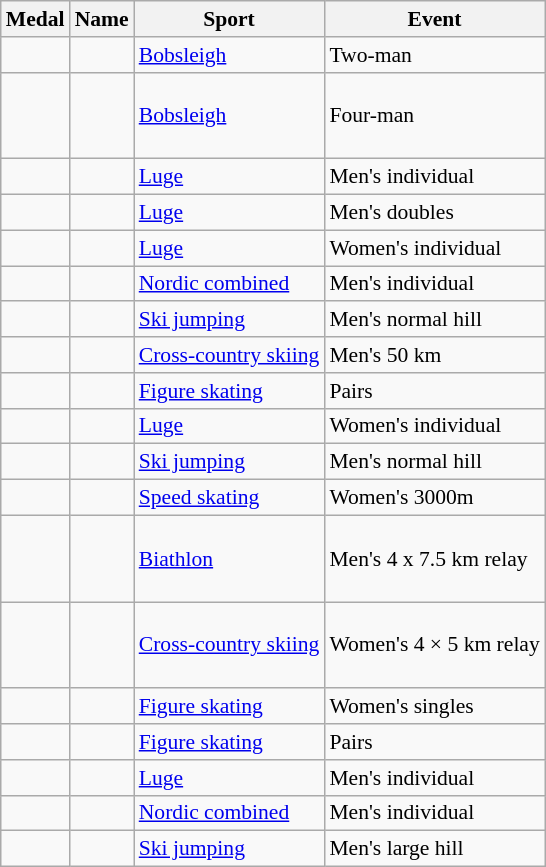<table class="wikitable sortable" style="font-size:90%">
<tr>
<th>Medal</th>
<th>Name</th>
<th>Sport</th>
<th>Event</th>
</tr>
<tr>
<td></td>
<td> <br> </td>
<td><a href='#'>Bobsleigh</a></td>
<td>Two-man</td>
</tr>
<tr>
<td></td>
<td> <br>  <br>  <br> </td>
<td><a href='#'>Bobsleigh</a></td>
<td>Four-man</td>
</tr>
<tr>
<td></td>
<td></td>
<td><a href='#'>Luge</a></td>
<td>Men's individual</td>
</tr>
<tr>
<td></td>
<td> <br> </td>
<td><a href='#'>Luge</a></td>
<td>Men's doubles</td>
</tr>
<tr>
<td></td>
<td></td>
<td><a href='#'>Luge</a></td>
<td>Women's individual</td>
</tr>
<tr>
<td></td>
<td></td>
<td><a href='#'>Nordic combined</a></td>
<td>Men's individual</td>
</tr>
<tr>
<td></td>
<td></td>
<td><a href='#'>Ski jumping</a></td>
<td>Men's normal hill</td>
</tr>
<tr>
<td></td>
<td></td>
<td><a href='#'>Cross-country skiing</a></td>
<td>Men's 50 km</td>
</tr>
<tr>
<td></td>
<td> <br> </td>
<td><a href='#'>Figure skating</a></td>
<td>Pairs</td>
</tr>
<tr>
<td></td>
<td></td>
<td><a href='#'>Luge</a></td>
<td>Women's individual</td>
</tr>
<tr>
<td></td>
<td></td>
<td><a href='#'>Ski jumping</a></td>
<td>Men's normal hill</td>
</tr>
<tr>
<td></td>
<td></td>
<td><a href='#'>Speed skating</a></td>
<td>Women's 3000m</td>
</tr>
<tr>
<td></td>
<td> <br>  <br>  <br> </td>
<td><a href='#'>Biathlon</a></td>
<td>Men's 4 x 7.5 km relay</td>
</tr>
<tr>
<td></td>
<td> <br>  <br>  <br> </td>
<td><a href='#'>Cross-country skiing</a></td>
<td>Women's 4 × 5 km relay</td>
</tr>
<tr>
<td></td>
<td></td>
<td><a href='#'>Figure skating</a></td>
<td>Women's singles</td>
</tr>
<tr>
<td></td>
<td> <br> </td>
<td><a href='#'>Figure skating</a></td>
<td>Pairs</td>
</tr>
<tr>
<td></td>
<td></td>
<td><a href='#'>Luge</a></td>
<td>Men's individual</td>
</tr>
<tr>
<td></td>
<td></td>
<td><a href='#'>Nordic combined</a></td>
<td>Men's individual</td>
</tr>
<tr>
<td></td>
<td></td>
<td><a href='#'>Ski jumping</a></td>
<td>Men's large hill</td>
</tr>
</table>
